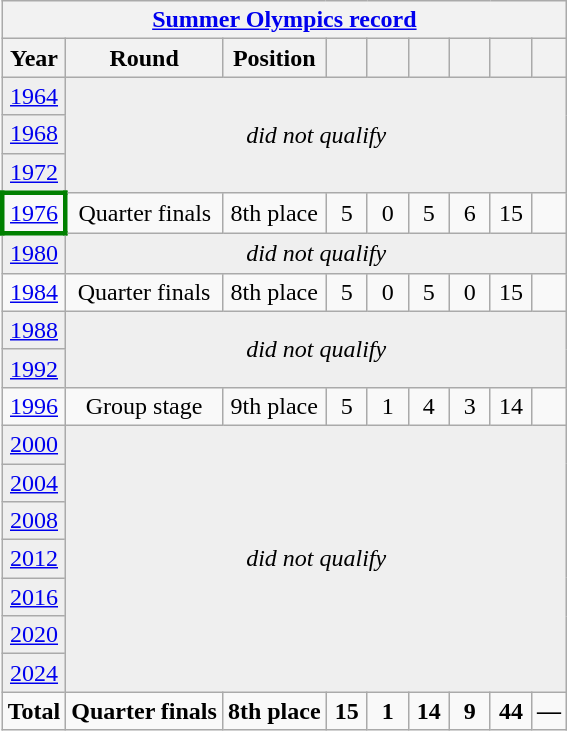<table class="wikitable" style="text-align: center;">
<tr>
<th colspan=9><a href='#'>Summer Olympics record</a></th>
</tr>
<tr>
<th>Year</th>
<th>Round</th>
<th>Position</th>
<th style="width:20px;"></th>
<th style="width:20px;"></th>
<th style="width:20px;"></th>
<th style="width:20px;"></th>
<th style="width:20px;"></th>
<th></th>
</tr>
<tr style="background:#efefef">
<td> <a href='#'>1964</a></td>
<td colspan=8 rowspan=3 align=center><em>did not qualify</em></td>
</tr>
<tr style="background:#efefef">
<td> <a href='#'>1968</a></td>
</tr>
<tr style="background:#efefef">
<td> <a href='#'>1972</a></td>
</tr>
<tr>
<td style="border: 3px solid green"> <a href='#'>1976</a></td>
<td>Quarter finals</td>
<td>8th place</td>
<td>5</td>
<td>0</td>
<td>5</td>
<td>6</td>
<td>15</td>
<td></td>
</tr>
<tr style="background:#efefef">
<td> <a href='#'>1980</a></td>
<td colspan=8 rowspan=1 align=center><em>did not qualify</em></td>
</tr>
<tr>
<td> <a href='#'>1984</a></td>
<td>Quarter finals</td>
<td>8th place</td>
<td>5</td>
<td>0</td>
<td>5</td>
<td>0</td>
<td>15</td>
<td></td>
</tr>
<tr style="background:#efefef">
<td> <a href='#'>1988</a></td>
<td colspan=8 rowspan=2 align=center><em>did not qualify</em></td>
</tr>
<tr style="background:#efefef">
<td> <a href='#'>1992</a></td>
</tr>
<tr>
<td> <a href='#'>1996</a></td>
<td>Group stage</td>
<td>9th place</td>
<td>5</td>
<td>1</td>
<td>4</td>
<td>3</td>
<td>14</td>
<td></td>
</tr>
<tr style="background:#efefef">
<td> <a href='#'>2000</a></td>
<td colspan=8 rowspan=7 align=center><em>did not qualify</em></td>
</tr>
<tr style="background:#efefef">
<td> <a href='#'>2004</a></td>
</tr>
<tr style="background:#efefef">
<td> <a href='#'>2008</a></td>
</tr>
<tr style="background:#efefef">
<td> <a href='#'>2012</a></td>
</tr>
<tr style="background:#efefef">
<td> <a href='#'>2016</a></td>
</tr>
<tr style="background:#efefef">
<td> <a href='#'>2020</a></td>
</tr>
<tr style="background:#efefef">
<td> <a href='#'>2024</a></td>
</tr>
<tr>
<td colspan=1><strong>Total</strong></td>
<td><strong>Quarter finals</strong></td>
<td><strong>8th place</strong></td>
<td><strong>15</strong></td>
<td><strong>1</strong></td>
<td><strong>14</strong></td>
<td><strong>9</strong></td>
<td><strong>44</strong></td>
<td><strong>—</strong></td>
</tr>
</table>
